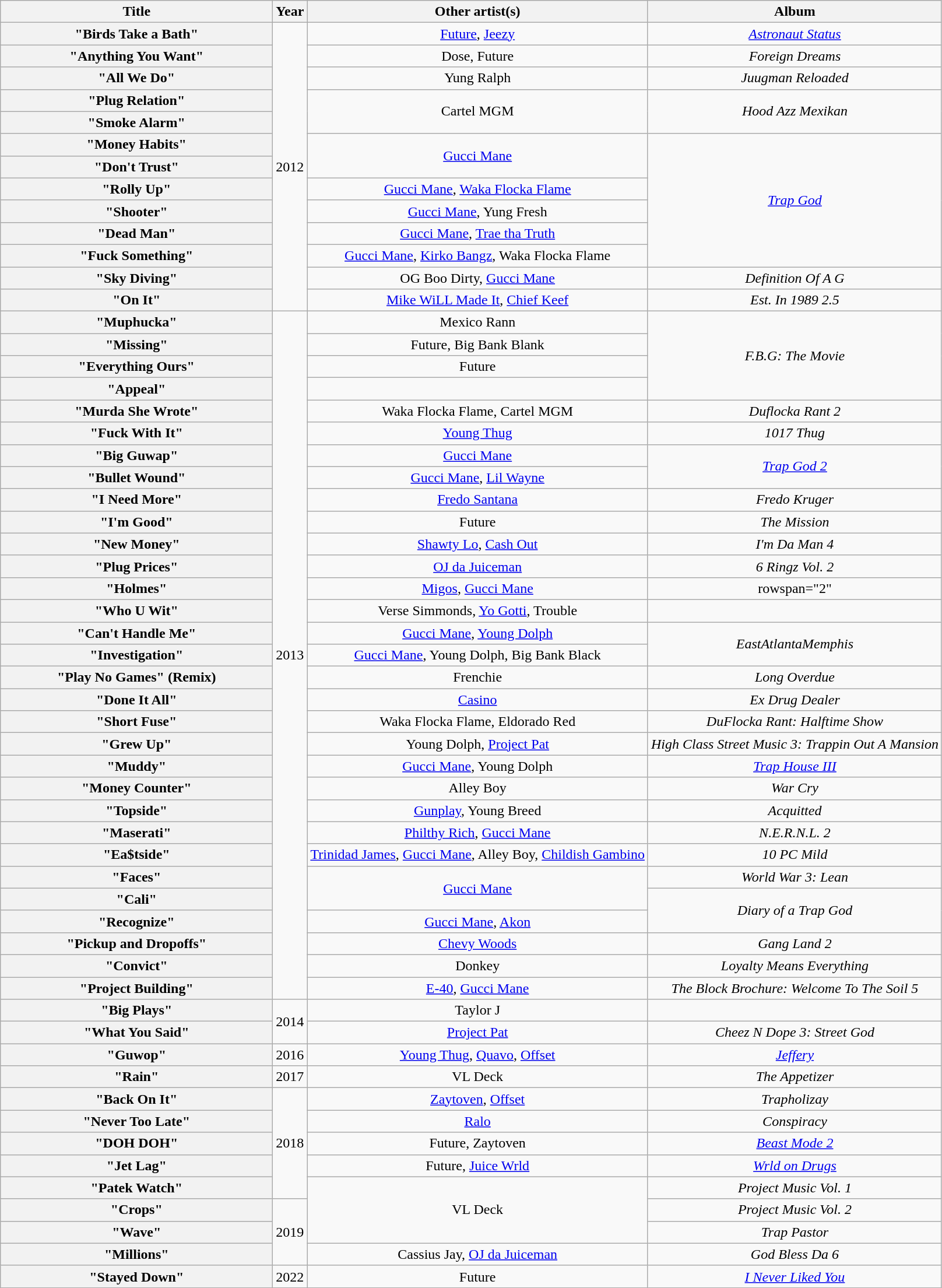<table class="wikitable sortable plainrowheaders" style="text-align:center;">
<tr>
<th scope="col" style="width:19em;">Title</th>
<th scope="col">Year</th>
<th scope="col">Other artist(s)</th>
<th scope="col">Album</th>
</tr>
<tr>
<th scope="row">"Birds Take a Bath"</th>
<td rowspan="13">2012</td>
<td><a href='#'>Future</a>, <a href='#'>Jeezy</a></td>
<td><em><a href='#'>Astronaut Status</a></em></td>
</tr>
<tr>
<th scope="row">"Anything You Want"</th>
<td>Dose, Future</td>
<td><em>Foreign Dreams</em></td>
</tr>
<tr>
<th scope="row">"All We Do"</th>
<td>Yung Ralph</td>
<td><em>Juugman Reloaded</em></td>
</tr>
<tr>
<th scope="row">"Plug Relation"</th>
<td rowspan="2">Cartel MGM</td>
<td rowspan="2"><em>Hood Azz Mexikan</em></td>
</tr>
<tr>
<th scope="row">"Smoke Alarm"</th>
</tr>
<tr>
<th scope="row">"Money Habits"</th>
<td rowspan="2"><a href='#'>Gucci Mane</a></td>
<td rowspan="6"><em><a href='#'>Trap God</a></em></td>
</tr>
<tr>
<th scope="row">"Don't Trust"</th>
</tr>
<tr>
<th scope="row">"Rolly Up"</th>
<td><a href='#'>Gucci Mane</a>, <a href='#'>Waka Flocka Flame</a></td>
</tr>
<tr>
<th scope="row">"Shooter"</th>
<td><a href='#'>Gucci Mane</a>, Yung Fresh</td>
</tr>
<tr>
<th scope="row">"Dead Man"</th>
<td><a href='#'>Gucci Mane</a>, <a href='#'>Trae tha Truth</a></td>
</tr>
<tr>
<th scope="row">"Fuck Something"</th>
<td><a href='#'>Gucci Mane</a>, <a href='#'>Kirko Bangz</a>, Waka Flocka Flame</td>
</tr>
<tr>
<th scope="row">"Sky Diving"</th>
<td>OG Boo Dirty, <a href='#'>Gucci Mane</a></td>
<td><em>Definition Of A G</em></td>
</tr>
<tr>
<th scope="row">"On It"</th>
<td><a href='#'>Mike WiLL Made It</a>, <a href='#'>Chief Keef</a></td>
<td><em>Est. In 1989 2.5</em></td>
</tr>
<tr>
<th scope="row">"Muphucka"</th>
<td rowspan="31">2013</td>
<td>Mexico Rann</td>
<td rowspan="4"><em>F.B.G: The Movie</em></td>
</tr>
<tr>
<th scope="row">"Missing"</th>
<td>Future, Big Bank Blank</td>
</tr>
<tr>
<th scope="row">"Everything Ours"</th>
<td>Future</td>
</tr>
<tr>
<th scope="row">"Appeal"</th>
<td></td>
</tr>
<tr>
<th scope="row">"Murda She Wrote"</th>
<td>Waka Flocka Flame, Cartel MGM</td>
<td><em>Duflocka Rant 2</em></td>
</tr>
<tr>
<th scope="row">"Fuck With It"</th>
<td><a href='#'>Young Thug</a></td>
<td><em>1017 Thug</em></td>
</tr>
<tr>
<th scope="row">"Big Guwap"</th>
<td><a href='#'>Gucci Mane</a></td>
<td rowspan="2"><em><a href='#'>Trap God 2</a></em></td>
</tr>
<tr>
<th scope="row">"Bullet Wound"</th>
<td><a href='#'>Gucci Mane</a>, <a href='#'>Lil Wayne</a></td>
</tr>
<tr>
<th scope="row">"I Need More"</th>
<td><a href='#'>Fredo Santana</a></td>
<td><em>Fredo Kruger</em></td>
</tr>
<tr>
<th scope="row">"I'm Good"</th>
<td>Future</td>
<td><em>The Mission</em></td>
</tr>
<tr>
<th scope="row">"New Money"</th>
<td><a href='#'>Shawty Lo</a>, <a href='#'>Cash Out</a></td>
<td><em>I'm Da Man 4</em></td>
</tr>
<tr>
<th scope="row">"Plug Prices"</th>
<td><a href='#'>OJ da Juiceman</a></td>
<td><em>6 Ringz Vol. 2</em></td>
</tr>
<tr>
<th scope="row">"Holmes"</th>
<td><a href='#'>Migos</a>, <a href='#'>Gucci Mane</a></td>
<td>rowspan="2" </td>
</tr>
<tr>
<th scope="row">"Who U Wit"</th>
<td>Verse Simmonds, <a href='#'>Yo Gotti</a>, Trouble</td>
</tr>
<tr>
<th scope="row">"Can't Handle Me"</th>
<td><a href='#'>Gucci Mane</a>, <a href='#'>Young Dolph</a></td>
<td rowspan="2"><em>EastAtlantaMemphis</em></td>
</tr>
<tr>
<th scope="row">"Investigation"</th>
<td><a href='#'>Gucci Mane</a>, Young Dolph, Big Bank Black</td>
</tr>
<tr>
<th scope="row">"Play No Games" (Remix)</th>
<td>Frenchie</td>
<td><em>Long Overdue</em></td>
</tr>
<tr>
<th scope="row">"Done It All"</th>
<td><a href='#'>Casino</a></td>
<td><em>Ex Drug Dealer</em></td>
</tr>
<tr>
<th scope="row">"Short Fuse"</th>
<td>Waka Flocka Flame, Eldorado Red</td>
<td><em>DuFlocka Rant: Halftime Show</em></td>
</tr>
<tr>
<th scope="row">"Grew Up"</th>
<td>Young Dolph, <a href='#'>Project Pat</a></td>
<td><em>High Class Street Music 3: Trappin Out A Mansion</em></td>
</tr>
<tr>
<th scope="row">"Muddy"</th>
<td><a href='#'>Gucci Mane</a>, Young Dolph</td>
<td><em><a href='#'>Trap House III</a></em></td>
</tr>
<tr>
<th scope="row">"Money Counter"</th>
<td>Alley Boy</td>
<td><em>War Cry</em></td>
</tr>
<tr>
<th scope="row">"Topside"</th>
<td><a href='#'>Gunplay</a>, Young Breed</td>
<td><em>Acquitted</em></td>
</tr>
<tr>
<th scope="row">"Maserati"</th>
<td><a href='#'>Philthy Rich</a>, <a href='#'>Gucci Mane</a></td>
<td><em>N.E.R.N.L. 2</em></td>
</tr>
<tr>
<th scope="row">"Ea$tside"</th>
<td><a href='#'>Trinidad James</a>, <a href='#'>Gucci Mane</a>, Alley Boy, <a href='#'>Childish Gambino</a></td>
<td><em>10 PC Mild</em></td>
</tr>
<tr>
<th scope="row">"Faces"</th>
<td rowspan="2"><a href='#'>Gucci Mane</a></td>
<td><em>World War 3: Lean</em></td>
</tr>
<tr>
<th scope="row">"Cali"</th>
<td rowspan="2"><em>Diary of a Trap God</em></td>
</tr>
<tr>
<th scope="row">"Recognize"</th>
<td><a href='#'>Gucci Mane</a>, <a href='#'>Akon</a></td>
</tr>
<tr>
<th scope="row">"Pickup and Dropoffs"</th>
<td><a href='#'>Chevy Woods</a></td>
<td><em>Gang Land 2</em></td>
</tr>
<tr>
<th scope="row">"Convict"</th>
<td>Donkey</td>
<td><em>Loyalty Means Everything</em></td>
</tr>
<tr>
<th scope="row">"Project Building"</th>
<td><a href='#'>E-40</a>, <a href='#'>Gucci Mane</a></td>
<td><em>The Block Brochure: Welcome To The Soil 5</em></td>
</tr>
<tr>
<th scope="row">"Big Plays"</th>
<td rowspan="2">2014</td>
<td>Taylor J</td>
<td></td>
</tr>
<tr>
<th scope="row">"What You Said"</th>
<td><a href='#'>Project Pat</a></td>
<td><em>Cheez N Dope 3: Street God</em></td>
</tr>
<tr>
<th scope="row">"Guwop"</th>
<td>2016</td>
<td><a href='#'>Young Thug</a>, <a href='#'>Quavo</a>, <a href='#'>Offset</a></td>
<td><em><a href='#'>Jeffery</a></em></td>
</tr>
<tr>
<th scope="row">"Rain"</th>
<td>2017</td>
<td>VL Deck</td>
<td><em>The Appetizer</em></td>
</tr>
<tr>
<th scope="row">"Back On It"</th>
<td rowspan="5">2018</td>
<td><a href='#'>Zaytoven</a>, <a href='#'>Offset</a></td>
<td><em>Trapholizay</em></td>
</tr>
<tr>
<th scope="row">"Never Too Late"</th>
<td><a href='#'>Ralo</a></td>
<td><em>Conspiracy</em></td>
</tr>
<tr>
<th scope="row">"DOH DOH"</th>
<td>Future, Zaytoven</td>
<td><em><a href='#'>Beast Mode 2</a></em></td>
</tr>
<tr>
<th scope="row">"Jet Lag"</th>
<td>Future, <a href='#'>Juice Wrld</a></td>
<td><em><a href='#'>Wrld on Drugs</a></em></td>
</tr>
<tr>
<th scope="row">"Patek Watch"</th>
<td rowspan="3">VL Deck</td>
<td><em>Project Music Vol. 1</em></td>
</tr>
<tr>
<th scope="row">"Crops"</th>
<td rowspan="3">2019</td>
<td><em>Project Music Vol. 2</em></td>
</tr>
<tr>
<th scope="row">"Wave"</th>
<td><em>Trap Pastor</em></td>
</tr>
<tr>
<th scope="row">"Millions"</th>
<td>Cassius Jay, <a href='#'>OJ da Juiceman</a></td>
<td><em>God Bless Da 6</em></td>
</tr>
<tr>
<th scope="row">"Stayed Down"</th>
<td>2022</td>
<td>Future</td>
<td><em><a href='#'>I Never Liked You</a></em></td>
</tr>
</table>
